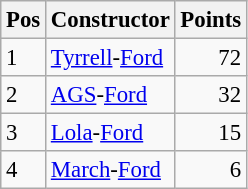<table class="wikitable" style="font-size: 95%;">
<tr>
<th>Pos</th>
<th>Constructor</th>
<th>Points</th>
</tr>
<tr>
<td>1</td>
<td> <a href='#'>Tyrrell</a>-<a href='#'>Ford</a></td>
<td align="right">72</td>
</tr>
<tr>
<td>2</td>
<td> <a href='#'>AGS</a>-<a href='#'>Ford</a></td>
<td align="right">32</td>
</tr>
<tr>
<td>3</td>
<td> <a href='#'>Lola</a>-<a href='#'>Ford</a></td>
<td align="right">15</td>
</tr>
<tr>
<td>4</td>
<td> <a href='#'>March</a>-<a href='#'>Ford</a></td>
<td align="right">6</td>
</tr>
</table>
